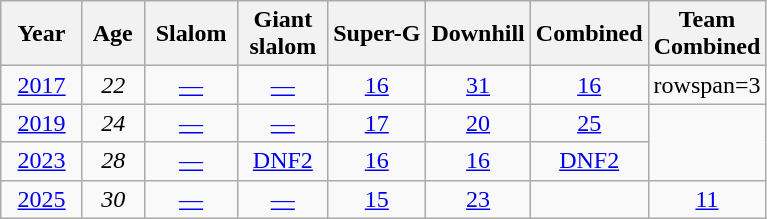<table class=wikitable style="text-align:center">
<tr>
<th>  Year  </th>
<th> Age </th>
<th> Slalom </th>
<th> Giant <br> slalom </th>
<th>Super-G</th>
<th>Downhill</th>
<th>Combined</th>
<th>Team<br>Combined </th>
</tr>
<tr>
<td><a href='#'>2017</a></td>
<td><em>22</em></td>
<td><a href='#'>—</a></td>
<td><a href='#'>—</a></td>
<td><a href='#'>16</a></td>
<td><a href='#'>31</a></td>
<td><a href='#'>16</a></td>
<td>rowspan=3</td>
</tr>
<tr>
<td><a href='#'>2019</a></td>
<td><em>24</em></td>
<td><a href='#'>—</a></td>
<td><a href='#'>—</a></td>
<td><a href='#'>17</a></td>
<td><a href='#'>20</a></td>
<td><a href='#'>25</a></td>
</tr>
<tr>
<td><a href='#'>2023</a></td>
<td><em>28</em></td>
<td><a href='#'>—</a></td>
<td><a href='#'>DNF2</a></td>
<td><a href='#'>16</a></td>
<td><a href='#'>16</a></td>
<td><a href='#'>DNF2</a></td>
</tr>
<tr>
<td><a href='#'>2025</a></td>
<td><em>30</em></td>
<td><a href='#'>—</a></td>
<td><a href='#'>—</a></td>
<td><a href='#'>15</a></td>
<td><a href='#'>23</a></td>
<td></td>
<td><a href='#'>11</a></td>
</tr>
</table>
